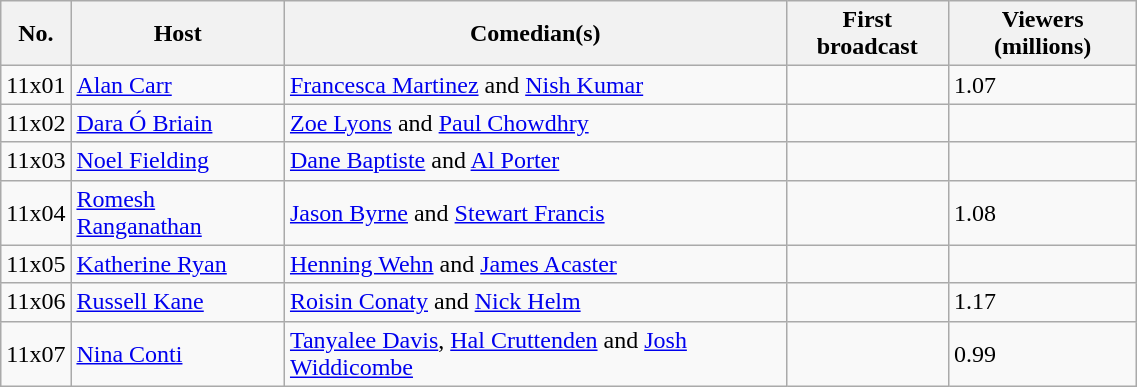<table class="wikitable" style="width:60%;">
<tr>
<th>No.</th>
<th>Host</th>
<th>Comedian(s)</th>
<th>First broadcast</th>
<th>Viewers (millions)</th>
</tr>
<tr>
<td>11x01</td>
<td><a href='#'>Alan Carr</a></td>
<td><a href='#'>Francesca Martinez</a> and <a href='#'>Nish Kumar</a></td>
<td></td>
<td>1.07</td>
</tr>
<tr>
<td>11x02</td>
<td><a href='#'>Dara Ó Briain</a></td>
<td><a href='#'>Zoe Lyons</a> and <a href='#'>Paul Chowdhry</a></td>
<td></td>
<td></td>
</tr>
<tr>
<td>11x03</td>
<td><a href='#'>Noel Fielding</a></td>
<td><a href='#'>Dane Baptiste</a> and <a href='#'>Al Porter</a></td>
<td></td>
<td></td>
</tr>
<tr>
<td>11x04</td>
<td><a href='#'>Romesh Ranganathan</a></td>
<td><a href='#'>Jason Byrne</a> and <a href='#'>Stewart Francis</a></td>
<td></td>
<td>1.08</td>
</tr>
<tr>
<td>11x05</td>
<td><a href='#'>Katherine Ryan</a></td>
<td><a href='#'>Henning Wehn</a> and <a href='#'>James Acaster</a></td>
<td></td>
<td></td>
</tr>
<tr>
<td>11x06</td>
<td><a href='#'>Russell Kane</a></td>
<td><a href='#'>Roisin Conaty</a> and <a href='#'>Nick Helm</a></td>
<td></td>
<td>1.17</td>
</tr>
<tr>
<td>11x07</td>
<td><a href='#'>Nina Conti</a></td>
<td><a href='#'>Tanyalee Davis</a>, <a href='#'>Hal Cruttenden</a> and <a href='#'>Josh Widdicombe</a></td>
<td></td>
<td>0.99</td>
</tr>
</table>
